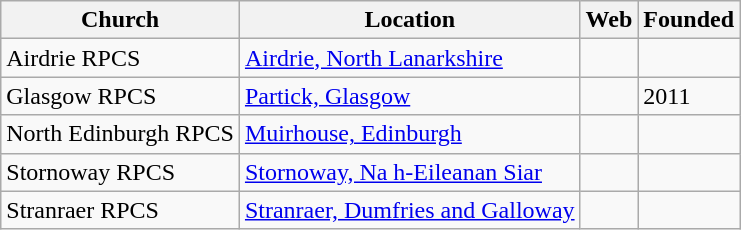<table class="wikitable">
<tr>
<th>Church</th>
<th>Location</th>
<th>Web</th>
<th>Founded</th>
</tr>
<tr>
<td>Airdrie RPCS</td>
<td><a href='#'>Airdrie, North Lanarkshire</a></td>
<td></td>
<td></td>
</tr>
<tr>
<td>Glasgow RPCS</td>
<td><a href='#'>Partick, Glasgow</a></td>
<td></td>
<td>2011</td>
</tr>
<tr>
<td>North Edinburgh RPCS</td>
<td><a href='#'>Muirhouse, Edinburgh</a></td>
<td></td>
<td></td>
</tr>
<tr>
<td>Stornoway RPCS</td>
<td><a href='#'>Stornoway, Na h-Eileanan Siar</a></td>
<td></td>
<td></td>
</tr>
<tr>
<td>Stranraer RPCS</td>
<td><a href='#'>Stranraer, Dumfries and Galloway</a></td>
<td></td>
<td></td>
</tr>
</table>
